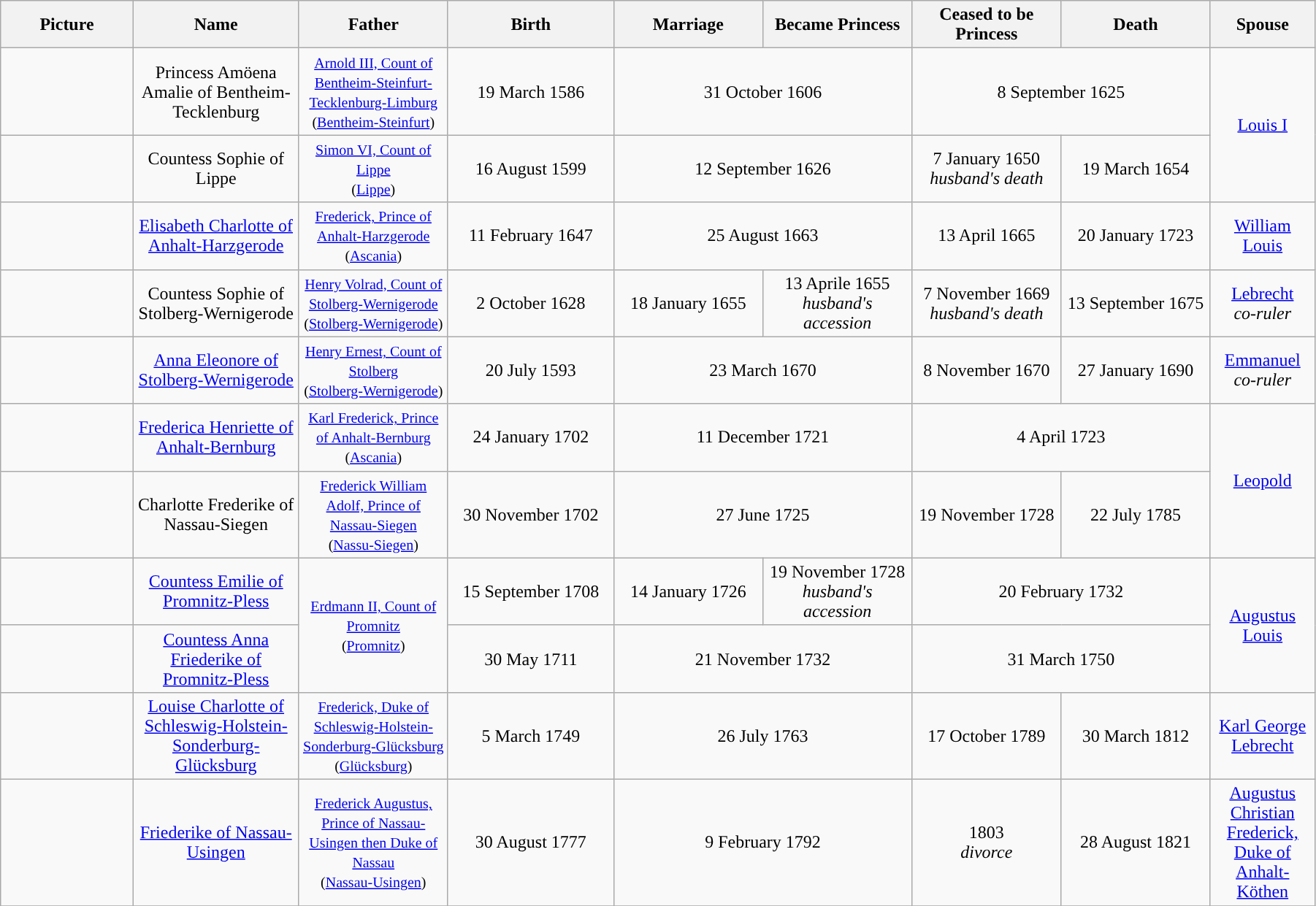<table width=95% class="wikitable">
<tr>
<th width = "8%">Picture</th>
<th width = "10%">Name</th>
<th width = "9%">Father</th>
<th width = "10%">Birth</th>
<th width = "9%">Marriage</th>
<th width = "9%">Became Princess</th>
<th width = "9%">Ceased to be Princess</th>
<th width = "9%">Death</th>
<th width = "6%">Spouse</th>
</tr>
<tr>
<td align="center"></td>
<td align="center">Princess Amöena Amalie of Bentheim-Tecklenburg</td>
<td align="center"><small><a href='#'>Arnold III, Count of Bentheim-Steinfurt-Tecklenburg-Limburg</a><br>(<a href='#'>Bentheim-Steinfurt</a>)</small></td>
<td align="center">19 March 1586</td>
<td align="center" colspan="2">31 October 1606</td>
<td align="center" colspan="2">8 September 1625</td>
<td align="center" rowspan="2"><a href='#'>Louis I</a></td>
</tr>
<tr>
<td align="center"></td>
<td align="center">Countess Sophie of Lippe</td>
<td align="center"><small><a href='#'>Simon VI, Count of Lippe</a><br>(<a href='#'>Lippe</a>)</small></td>
<td align="center">16 August 1599</td>
<td align="center" colspan="2">12 September 1626</td>
<td align="center">7 January 1650<br><em>husband's death</em></td>
<td align="center">19 March 1654</td>
</tr>
<tr>
<td align="center"></td>
<td align="center"><a href='#'>Elisabeth Charlotte of Anhalt-Harzgerode</a></td>
<td align="center"><small><a href='#'>Frederick, Prince of Anhalt-Harzgerode</a><br>(<a href='#'>Ascania</a>)</small></td>
<td align="center">11 February 1647</td>
<td align="center" colspan="2">25 August 1663</td>
<td align="center">13 April 1665</td>
<td align="center">20 January 1723</td>
<td align="center"><a href='#'>William Louis</a></td>
</tr>
<tr>
<td align="center"></td>
<td align="center">Countess Sophie of Stolberg-Wernigerode</td>
<td align="center"><small><a href='#'>Henry Volrad, Count of Stolberg-Wernigerode</a><br>(<a href='#'>Stolberg-Wernigerode</a>)</small></td>
<td align="center">2 October 1628</td>
<td align="center">18 January 1655</td>
<td align="center">13 Aprile 1655<br><em>husband's accession</em></td>
<td align="center">7 November 1669<br><em>husband's death</em></td>
<td align="center">13 September 1675</td>
<td align="center"><a href='#'>Lebrecht</a><br> <em>co-ruler</em></td>
</tr>
<tr>
<td align="center"></td>
<td align="center"><a href='#'>Anna Eleonore of Stolberg-Wernigerode</a></td>
<td align="center"><small><a href='#'>Henry Ernest, Count of Stolberg</a><br>(<a href='#'>Stolberg-Wernigerode</a>)</small></td>
<td align="center">20 July 1593</td>
<td align="center" colspan="2">23 March 1670</td>
<td align="center">8 November 1670</td>
<td align="center">27 January 1690</td>
<td align="center"><a href='#'>Emmanuel</a><br> <em>co-ruler</em></td>
</tr>
<tr>
<td align="center"></td>
<td align="center"><a href='#'>Frederica Henriette of Anhalt-Bernburg</a></td>
<td align="center"><small><a href='#'>Karl Frederick, Prince of Anhalt-Bernburg</a><br>(<a href='#'>Ascania</a>)</small></td>
<td align="center">24 January 1702</td>
<td align="center" colspan="2">11 December 1721</td>
<td align="center" colspan="2">4 April 1723</td>
<td align="center" rowspan="2"><a href='#'>Leopold</a></td>
</tr>
<tr>
<td align="center"></td>
<td align="center">Charlotte Frederike of Nassau-Siegen</td>
<td align="center"><small><a href='#'>Frederick William Adolf, Prince of Nassau-Siegen</a><br>(<a href='#'>Nassu-Siegen</a>)</small></td>
<td align="center">30 November 1702</td>
<td align="center" colspan="2">27 June 1725</td>
<td align="center">19 November 1728</td>
<td align="center">22 July 1785</td>
</tr>
<tr>
<td align="center"></td>
<td align="center"><a href='#'>Countess Emilie of Promnitz-Pless</a></td>
<td align="center" rowspan="2"><small><a href='#'>Erdmann II, Count of Promnitz</a><br>(<a href='#'>Promnitz</a>)</small></td>
<td align="center">15 September 1708</td>
<td align="center">14 January 1726</td>
<td align="center">19 November 1728<br><em>husband's accession</em></td>
<td align="center" colspan="2">20 February 1732</td>
<td align="center" rowspan="2"><a href='#'>Augustus Louis</a></td>
</tr>
<tr>
<td align="center"></td>
<td align="center"><a href='#'>Countess Anna Friederike of Promnitz-Pless</a></td>
<td align="center">30 May 1711</td>
<td align="center" colspan="2">21 November 1732</td>
<td align="center" colspan="2">31 March 1750</td>
</tr>
<tr>
<td align="center"></td>
<td align="center"><a href='#'>Louise Charlotte of Schleswig-Holstein-Sonderburg-Glücksburg</a></td>
<td align="center"><small><a href='#'>Frederick, Duke of Schleswig-Holstein-Sonderburg-Glücksburg</a><br>(<a href='#'>Glücksburg</a>)</small></td>
<td align="center">5 March 1749</td>
<td align="center" colspan="2">26 July 1763</td>
<td align="center">17 October 1789</td>
<td align="center">30 March 1812</td>
<td align="center"><a href='#'>Karl George Lebrecht</a></td>
</tr>
<tr>
<td align="center"></td>
<td align="center"><a href='#'>Friederike of Nassau-Usingen</a></td>
<td align="center"><small><a href='#'>Frederick Augustus, Prince of Nassau-Usingen then Duke of Nassau</a><br>(<a href='#'>Nassau-Usingen</a>)</small></td>
<td align="center">30 August 1777</td>
<td align="center" colspan="2">9 February 1792</td>
<td align="center">1803 <br> <em>divorce</em></td>
<td align="center">28 August 1821</td>
<td align="center"><a href='#'>Augustus Christian Frederick, Duke of Anhalt-Köthen</a></td>
</tr>
<tr>
</tr>
</table>
